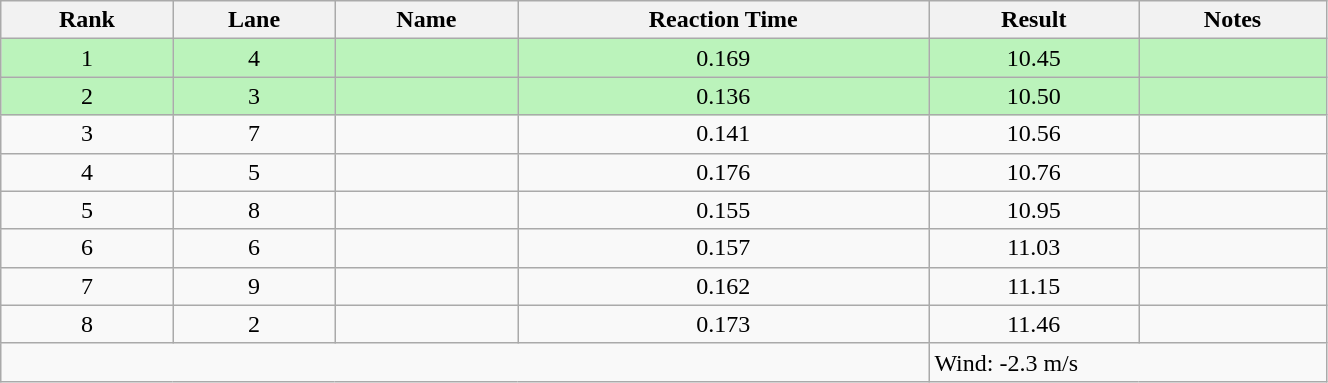<table class="wikitable sortable" style="text-align:center;width: 70%">
<tr>
<th>Rank</th>
<th>Lane</th>
<th>Name</th>
<th>Reaction Time</th>
<th>Result</th>
<th>Notes</th>
</tr>
<tr bgcolor=bbf3bb>
<td>1</td>
<td>4</td>
<td align="left"></td>
<td>0.169</td>
<td>10.45</td>
<td></td>
</tr>
<tr bgcolor=bbf3bb>
<td>2</td>
<td>3</td>
<td align="left"></td>
<td>0.136</td>
<td>10.50</td>
<td></td>
</tr>
<tr>
<td>3</td>
<td>7</td>
<td align="left"></td>
<td>0.141</td>
<td>10.56</td>
<td></td>
</tr>
<tr>
<td>4</td>
<td>5</td>
<td align="left"></td>
<td>0.176</td>
<td>10.76</td>
<td></td>
</tr>
<tr>
<td>5</td>
<td>8</td>
<td align="left"></td>
<td>0.155</td>
<td>10.95</td>
<td></td>
</tr>
<tr>
<td>6</td>
<td>6</td>
<td align="left"></td>
<td>0.157</td>
<td>11.03</td>
<td></td>
</tr>
<tr>
<td>7</td>
<td>9</td>
<td align="left"></td>
<td>0.162</td>
<td>11.15</td>
<td></td>
</tr>
<tr>
<td>8</td>
<td>2</td>
<td align="left"></td>
<td>0.173</td>
<td>11.46</td>
<td></td>
</tr>
<tr class="sortbottom">
<td colspan=4></td>
<td colspan="2" style="text-align:left;">Wind: -2.3 m/s</td>
</tr>
</table>
